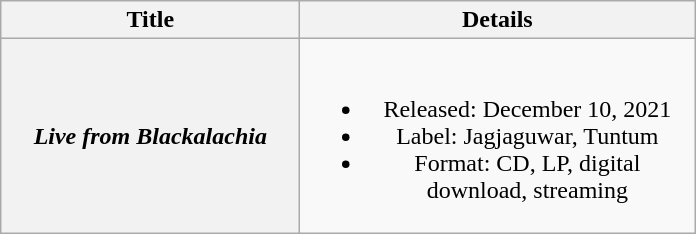<table class="wikitable plainrowheaders" style="text-align:center;" border="1">
<tr>
<th scope="col" style="width:12em;">Title</th>
<th scope="col" style="width:16em;">Details</th>
</tr>
<tr>
<th scope="row"><em>Live from Blackalachia</em></th>
<td><br><ul><li>Released: December 10, 2021</li><li>Label: Jagjaguwar, Tuntum</li><li>Format: CD, LP, digital download, streaming</li></ul></td>
</tr>
</table>
